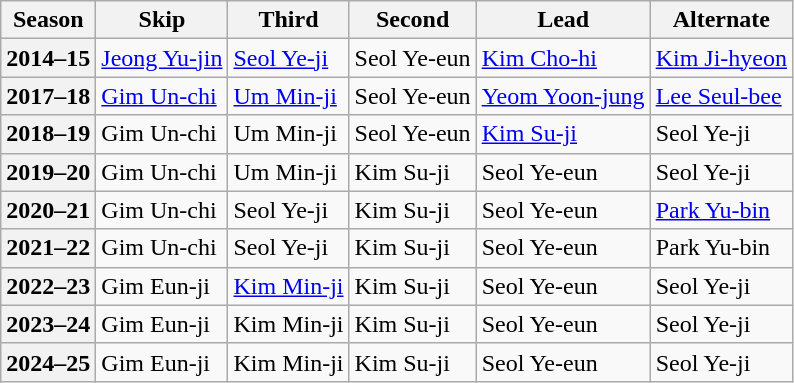<table class="wikitable">
<tr>
<th scope="col">Season</th>
<th scope="col">Skip</th>
<th scope="col">Third</th>
<th scope="col">Second</th>
<th scope="col">Lead</th>
<th scope="col">Alternate</th>
</tr>
<tr>
<th scope="row">2014–15</th>
<td><a href='#'>Jeong Yu-jin</a></td>
<td><a href='#'>Seol Ye-ji</a></td>
<td>Seol Ye-eun</td>
<td><a href='#'>Kim Cho-hi</a></td>
<td><a href='#'>Kim Ji-hyeon</a></td>
</tr>
<tr>
<th scope="row">2017–18</th>
<td><a href='#'>Gim Un-chi</a></td>
<td><a href='#'>Um Min-ji</a></td>
<td>Seol Ye-eun</td>
<td><a href='#'>Yeom Yoon-jung</a></td>
<td><a href='#'>Lee Seul-bee</a></td>
</tr>
<tr>
<th scope="row">2018–19</th>
<td>Gim Un-chi</td>
<td>Um Min-ji</td>
<td>Seol Ye-eun</td>
<td><a href='#'>Kim Su-ji</a></td>
<td>Seol Ye-ji</td>
</tr>
<tr>
<th scope="row">2019–20</th>
<td>Gim Un-chi</td>
<td>Um Min-ji</td>
<td>Kim Su-ji</td>
<td>Seol Ye-eun</td>
<td>Seol Ye-ji</td>
</tr>
<tr>
<th scope="row">2020–21</th>
<td>Gim Un-chi</td>
<td>Seol Ye-ji</td>
<td>Kim Su-ji</td>
<td>Seol Ye-eun</td>
<td><a href='#'>Park Yu-bin</a></td>
</tr>
<tr>
<th scope="row">2021–22</th>
<td>Gim Un-chi</td>
<td>Seol Ye-ji</td>
<td>Kim Su-ji</td>
<td>Seol Ye-eun</td>
<td>Park Yu-bin</td>
</tr>
<tr>
<th scope="row">2022–23</th>
<td>Gim Eun-ji</td>
<td><a href='#'>Kim Min-ji</a></td>
<td>Kim Su-ji</td>
<td>Seol Ye-eun</td>
<td>Seol Ye-ji</td>
</tr>
<tr>
<th scope="row">2023–24</th>
<td>Gim Eun-ji</td>
<td>Kim Min-ji</td>
<td>Kim Su-ji</td>
<td>Seol Ye-eun</td>
<td>Seol Ye-ji</td>
</tr>
<tr>
<th scope="row">2024–25</th>
<td>Gim Eun-ji</td>
<td>Kim Min-ji</td>
<td>Kim Su-ji</td>
<td>Seol Ye-eun</td>
<td>Seol Ye-ji</td>
</tr>
</table>
